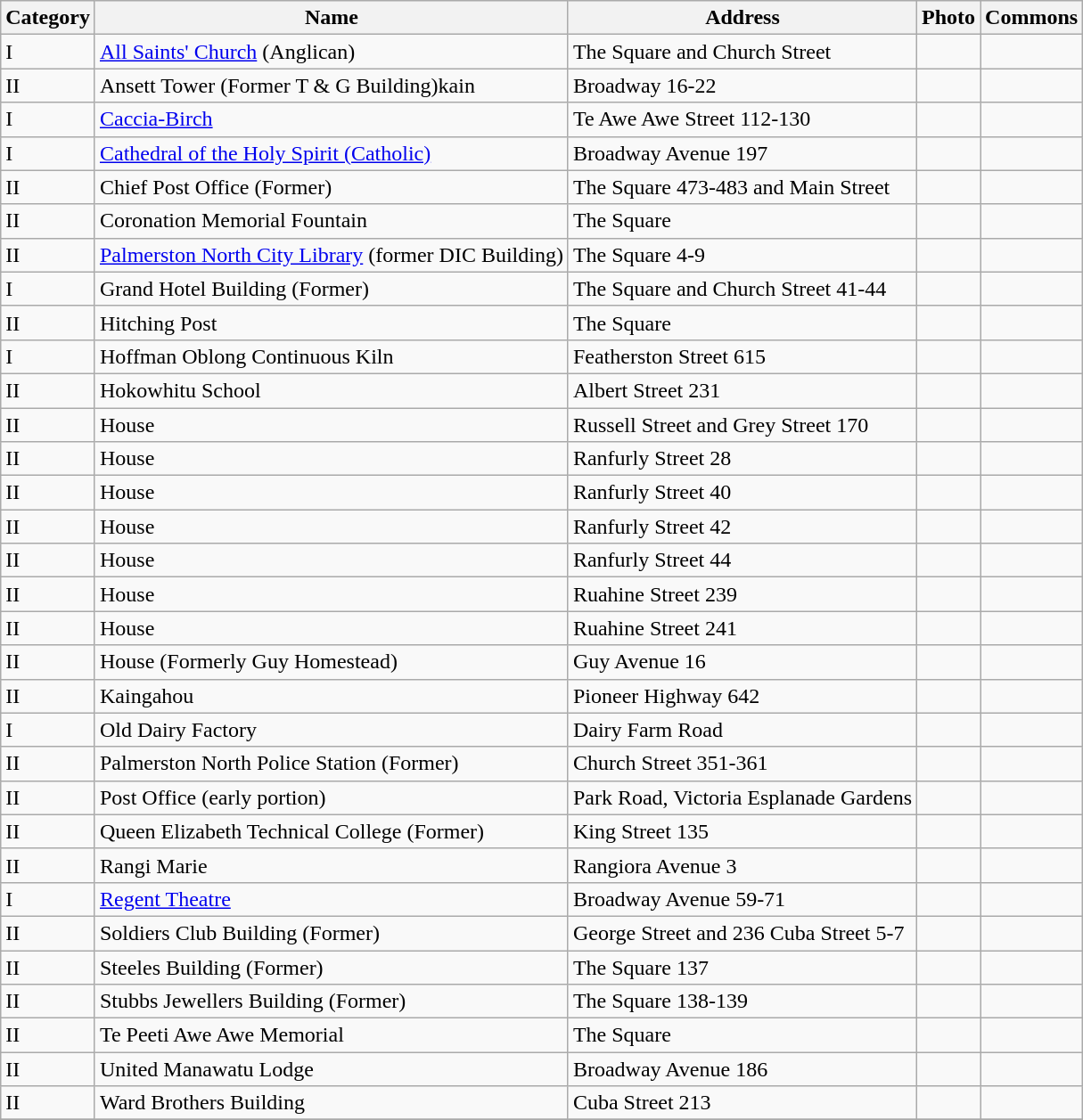<table class="wikitable sortable">
<tr>
<th>Category</th>
<th>Name</th>
<th>Address</th>
<th class="unsortable">Photo</th>
<th class="unsortable">Commons</th>
</tr>
<tr>
<td>I</td>
<td><a href='#'>All Saints' Church</a> (Anglican)</td>
<td>The Square and Church Street</td>
<td></td>
<td></td>
</tr>
<tr>
<td>II</td>
<td>Ansett Tower (Former T & G Building)kain</td>
<td>Broadway 16-22</td>
<td></td>
<td></td>
</tr>
<tr>
<td>I</td>
<td><a href='#'>Caccia-Birch</a></td>
<td>Te Awe Awe Street 112-130</td>
<td></td>
<td></td>
</tr>
<tr>
<td>I</td>
<td><a href='#'>Cathedral of the Holy Spirit (Catholic)</a></td>
<td>Broadway Avenue 197</td>
<td></td>
<td></td>
</tr>
<tr>
<td>II</td>
<td>Chief Post Office (Former)</td>
<td>The Square 473-483 and Main Street</td>
<td></td>
<td></td>
</tr>
<tr>
<td>II</td>
<td>Coronation Memorial Fountain</td>
<td>The Square</td>
<td></td>
<td></td>
</tr>
<tr>
<td>II</td>
<td><a href='#'>Palmerston North City Library</a> (former DIC Building)</td>
<td>The Square 4-9</td>
<td></td>
<td></td>
</tr>
<tr>
<td>I</td>
<td>Grand Hotel Building (Former)</td>
<td>The Square and Church Street 41-44</td>
<td></td>
<td></td>
</tr>
<tr>
<td>II</td>
<td>Hitching Post</td>
<td>The Square</td>
<td></td>
<td></td>
</tr>
<tr>
<td>I</td>
<td>Hoffman Oblong Continuous Kiln</td>
<td>Featherston Street 615</td>
<td></td>
<td></td>
</tr>
<tr>
<td>II</td>
<td>Hokowhitu School</td>
<td>Albert Street 231</td>
<td></td>
<td></td>
</tr>
<tr>
<td>II</td>
<td>House</td>
<td>Russell Street and Grey Street 170</td>
<td></td>
<td></td>
</tr>
<tr>
<td>II</td>
<td>House</td>
<td>Ranfurly Street 28</td>
<td></td>
<td></td>
</tr>
<tr>
<td>II</td>
<td>House</td>
<td>Ranfurly Street 40</td>
<td></td>
<td></td>
</tr>
<tr>
<td>II</td>
<td>House</td>
<td>Ranfurly Street 42</td>
<td></td>
<td></td>
</tr>
<tr>
<td>II</td>
<td>House</td>
<td>Ranfurly Street 44</td>
<td></td>
<td></td>
</tr>
<tr>
<td>II</td>
<td>House</td>
<td>Ruahine Street 239</td>
<td></td>
<td></td>
</tr>
<tr>
<td>II</td>
<td>House</td>
<td>Ruahine Street 241</td>
<td></td>
<td></td>
</tr>
<tr>
<td>II</td>
<td>House (Formerly Guy Homestead)</td>
<td>Guy Avenue 16</td>
<td></td>
<td></td>
</tr>
<tr>
<td>II</td>
<td>Kaingahou</td>
<td>Pioneer Highway 642</td>
<td></td>
<td></td>
</tr>
<tr>
<td>I</td>
<td>Old Dairy Factory</td>
<td>Dairy Farm Road</td>
<td></td>
<td></td>
</tr>
<tr>
<td>II</td>
<td>Palmerston North Police Station (Former)</td>
<td>Church Street 351-361</td>
<td></td>
<td></td>
</tr>
<tr>
<td>II</td>
<td>Post Office (early portion)</td>
<td>Park Road, Victoria Esplanade Gardens</td>
<td></td>
<td></td>
</tr>
<tr>
<td>II</td>
<td>Queen Elizabeth Technical College (Former)</td>
<td>King Street 135</td>
<td></td>
<td></td>
</tr>
<tr>
<td>II</td>
<td>Rangi Marie</td>
<td>Rangiora Avenue 3</td>
<td></td>
<td></td>
</tr>
<tr>
<td>I</td>
<td><a href='#'>Regent Theatre</a></td>
<td>Broadway Avenue 59-71</td>
<td></td>
<td></td>
</tr>
<tr>
<td>II</td>
<td>Soldiers Club Building (Former)</td>
<td>George Street and 236 Cuba Street 5-7</td>
<td></td>
<td></td>
</tr>
<tr>
<td>II</td>
<td>Steeles Building (Former)</td>
<td>The Square 137</td>
<td></td>
<td></td>
</tr>
<tr>
<td>II</td>
<td>Stubbs Jewellers Building (Former)</td>
<td>The Square 138-139</td>
<td></td>
<td></td>
</tr>
<tr>
<td>II</td>
<td>Te Peeti Awe Awe Memorial</td>
<td>The Square</td>
<td></td>
<td></td>
</tr>
<tr>
<td>II</td>
<td>United Manawatu Lodge</td>
<td>Broadway Avenue 186</td>
<td></td>
<td></td>
</tr>
<tr>
<td>II</td>
<td>Ward Brothers Building</td>
<td>Cuba Street 213</td>
<td></td>
<td></td>
</tr>
<tr>
</tr>
</table>
